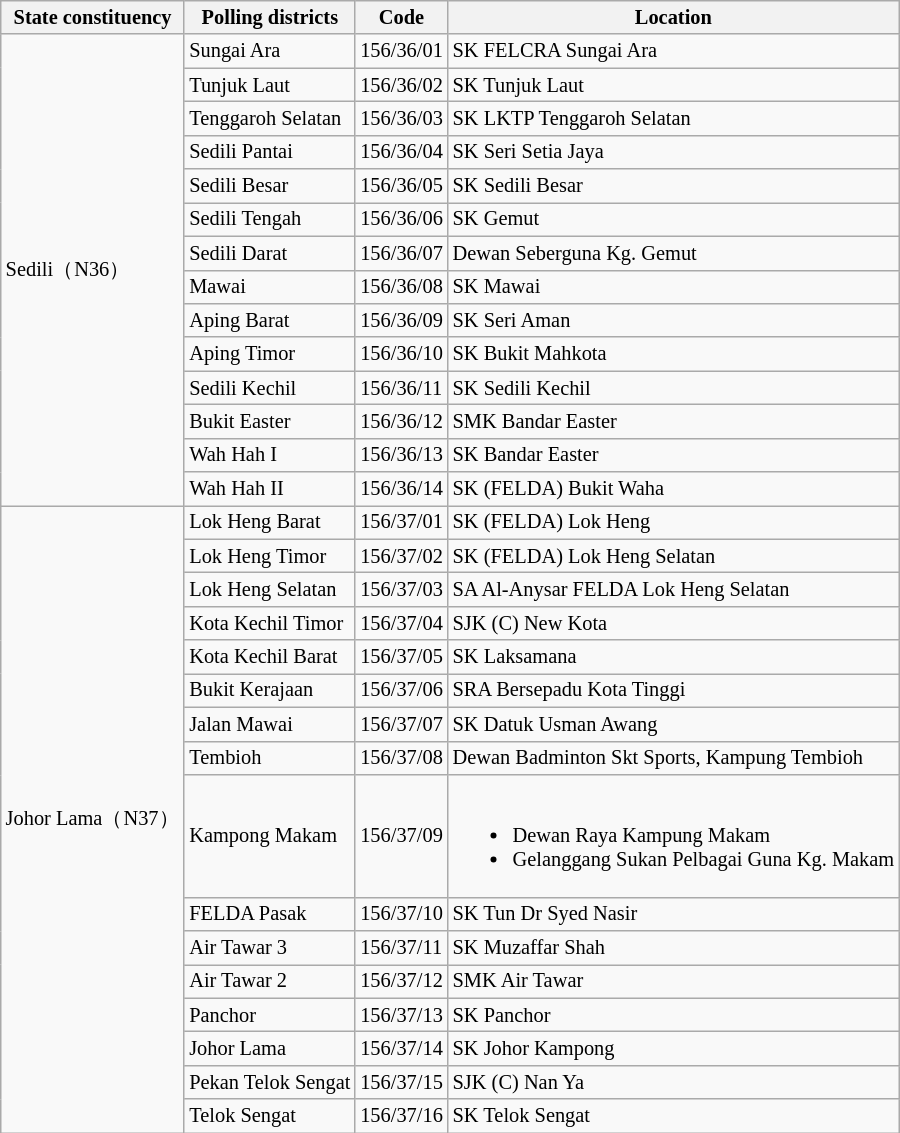<table class="wikitable sortable mw-collapsible" style="white-space:nowrap;font-size:85%">
<tr>
<th>State constituency</th>
<th>Polling districts</th>
<th>Code</th>
<th>Location</th>
</tr>
<tr>
<td rowspan="14">Sedili（N36）</td>
<td>Sungai Ara</td>
<td>156/36/01</td>
<td>SK FELCRA Sungai Ara</td>
</tr>
<tr>
<td>Tunjuk Laut</td>
<td>156/36/02</td>
<td>SK Tunjuk Laut</td>
</tr>
<tr>
<td>Tenggaroh Selatan</td>
<td>156/36/03</td>
<td>SK LKTP Tenggaroh Selatan</td>
</tr>
<tr>
<td>Sedili Pantai</td>
<td>156/36/04</td>
<td>SK Seri Setia Jaya</td>
</tr>
<tr>
<td>Sedili Besar</td>
<td>156/36/05</td>
<td>SK Sedili Besar</td>
</tr>
<tr>
<td>Sedili Tengah</td>
<td>156/36/06</td>
<td>SK Gemut</td>
</tr>
<tr>
<td>Sedili Darat</td>
<td>156/36/07</td>
<td>Dewan Seberguna Kg. Gemut</td>
</tr>
<tr>
<td>Mawai</td>
<td>156/36/08</td>
<td>SK Mawai</td>
</tr>
<tr>
<td>Aping Barat</td>
<td>156/36/09</td>
<td>SK Seri Aman</td>
</tr>
<tr>
<td>Aping Timor</td>
<td>156/36/10</td>
<td>SK Bukit Mahkota</td>
</tr>
<tr>
<td>Sedili Kechil</td>
<td>156/36/11</td>
<td>SK Sedili Kechil</td>
</tr>
<tr>
<td>Bukit Easter</td>
<td>156/36/12</td>
<td>SMK Bandar Easter</td>
</tr>
<tr>
<td>Wah Hah I</td>
<td>156/36/13</td>
<td>SK Bandar Easter</td>
</tr>
<tr>
<td>Wah Hah II</td>
<td>156/36/14</td>
<td>SK (FELDA) Bukit Waha</td>
</tr>
<tr>
<td rowspan="16">Johor Lama（N37）</td>
<td>Lok Heng Barat</td>
<td>156/37/01</td>
<td>SK (FELDA) Lok Heng</td>
</tr>
<tr>
<td>Lok Heng Timor</td>
<td>156/37/02</td>
<td>SK (FELDA) Lok Heng Selatan</td>
</tr>
<tr>
<td>Lok Heng Selatan</td>
<td>156/37/03</td>
<td>SA Al-Anysar FELDA Lok Heng Selatan</td>
</tr>
<tr>
<td>Kota Kechil Timor</td>
<td>156/37/04</td>
<td>SJK (C) New Kota</td>
</tr>
<tr>
<td>Kota Kechil Barat</td>
<td>156/37/05</td>
<td>SK Laksamana</td>
</tr>
<tr>
<td>Bukit Kerajaan</td>
<td>156/37/06</td>
<td>SRA Bersepadu Kota Tinggi</td>
</tr>
<tr>
<td>Jalan Mawai</td>
<td>156/37/07</td>
<td>SK Datuk Usman Awang</td>
</tr>
<tr>
<td>Tembioh</td>
<td>156/37/08</td>
<td>Dewan Badminton Skt Sports, Kampung Tembioh</td>
</tr>
<tr>
<td>Kampong Makam</td>
<td>156/37/09</td>
<td><br><ul><li>Dewan Raya Kampung Makam</li><li>Gelanggang Sukan Pelbagai Guna Kg. Makam</li></ul></td>
</tr>
<tr>
<td>FELDA Pasak</td>
<td>156/37/10</td>
<td>SK Tun Dr Syed Nasir</td>
</tr>
<tr>
<td>Air Tawar 3</td>
<td>156/37/11</td>
<td>SK Muzaffar Shah</td>
</tr>
<tr>
<td>Air Tawar 2</td>
<td>156/37/12</td>
<td>SMK Air Tawar</td>
</tr>
<tr>
<td>Panchor</td>
<td>156/37/13</td>
<td>SK Panchor</td>
</tr>
<tr>
<td>Johor Lama</td>
<td>156/37/14</td>
<td>SK Johor Kampong</td>
</tr>
<tr>
<td>Pekan Telok Sengat</td>
<td>156/37/15</td>
<td>SJK (C) Nan Ya</td>
</tr>
<tr>
<td>Telok Sengat</td>
<td>156/37/16</td>
<td>SK Telok Sengat</td>
</tr>
</table>
